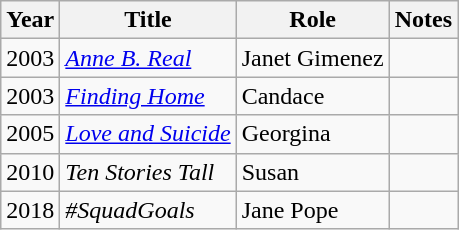<table class="wikitable sortable">
<tr>
<th>Year</th>
<th>Title</th>
<th>Role</th>
<th class="unsortable">Notes</th>
</tr>
<tr>
<td>2003</td>
<td><em><a href='#'>Anne B. Real</a></em></td>
<td>Janet Gimenez</td>
<td></td>
</tr>
<tr>
<td>2003</td>
<td><em><a href='#'>Finding Home</a></em></td>
<td>Candace</td>
<td></td>
</tr>
<tr>
<td>2005</td>
<td><em><a href='#'>Love and Suicide</a></em></td>
<td>Georgina</td>
<td></td>
</tr>
<tr>
<td>2010</td>
<td><em>Ten Stories Tall</em></td>
<td>Susan</td>
<td></td>
</tr>
<tr>
<td>2018</td>
<td><em>#SquadGoals</em></td>
<td>Jane Pope</td>
<td></td>
</tr>
</table>
